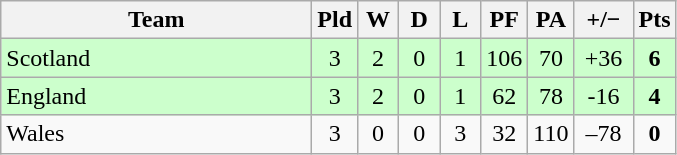<table class="wikitable" style="text-align:center">
<tr>
<th width="200">Team</th>
<th width="20">Pld</th>
<th width="20">W</th>
<th width="20">D</th>
<th width="20">L</th>
<th width="20">PF</th>
<th width="20">PA</th>
<th width="32">+/−</th>
<th width="20">Pts</th>
</tr>
<tr style="background:#cfc">
<td style="text-align:left;">Scotland</td>
<td>3</td>
<td>2</td>
<td>0</td>
<td>1</td>
<td>106</td>
<td>70</td>
<td>+36</td>
<td><strong>6</strong></td>
</tr>
<tr style="background:#cfc">
<td style="text-align:left;">England</td>
<td>3</td>
<td>2</td>
<td>0</td>
<td>1</td>
<td>62</td>
<td>78</td>
<td>-16</td>
<td><strong>4</strong></td>
</tr>
<tr>
<td style="text-align:left;">Wales</td>
<td>3</td>
<td>0</td>
<td>0</td>
<td>3</td>
<td>32</td>
<td>110</td>
<td>–78</td>
<td><strong>0</strong></td>
</tr>
</table>
